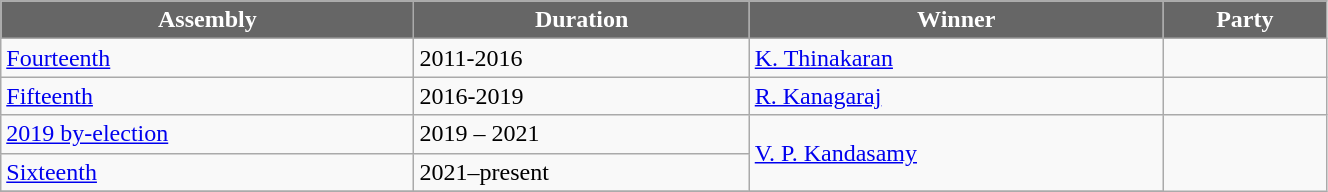<table class="wikitable" width="70%">
<tr>
<th style="background-color:#666666; color:white">Assembly</th>
<th style="background-color:#666666; color:white">Duration</th>
<th style="background-color:#666666; color:white">Winner</th>
<th style="background-color:#666666; color:white" colspan="2">Party</th>
</tr>
<tr>
<td><a href='#'>Fourteenth</a></td>
<td>2011-2016</td>
<td><a href='#'>K. Thinakaran</a></td>
<td></td>
</tr>
<tr>
<td><a href='#'>Fifteenth</a></td>
<td>2016-2019</td>
<td><a href='#'>R. Kanagaraj</a></td>
<td></td>
</tr>
<tr>
<td><a href='#'>2019 by-election</a></td>
<td>2019 – 2021</td>
<td rowspan="2"><a href='#'>V. P. Kandasamy</a></td>
</tr>
<tr>
<td><a href='#'>Sixteenth</a></td>
<td>2021–present</td>
</tr>
<tr>
</tr>
</table>
